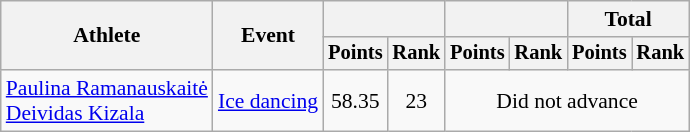<table class="wikitable" style="font-size:90%">
<tr>
<th rowspan="2">Athlete</th>
<th rowspan="2">Event</th>
<th colspan="2"></th>
<th colspan="2"></th>
<th colspan="2">Total</th>
</tr>
<tr style="font-size:95%">
<th>Points</th>
<th>Rank</th>
<th>Points</th>
<th>Rank</th>
<th>Points</th>
<th>Rank</th>
</tr>
<tr align=center>
<td align=left><a href='#'>Paulina Ramanauskaitė</a><br><a href='#'>Deividas Kizala</a></td>
<td align=left><a href='#'>Ice dancing</a></td>
<td>58.35</td>
<td>23</td>
<td colspan=4>Did not advance</td>
</tr>
</table>
